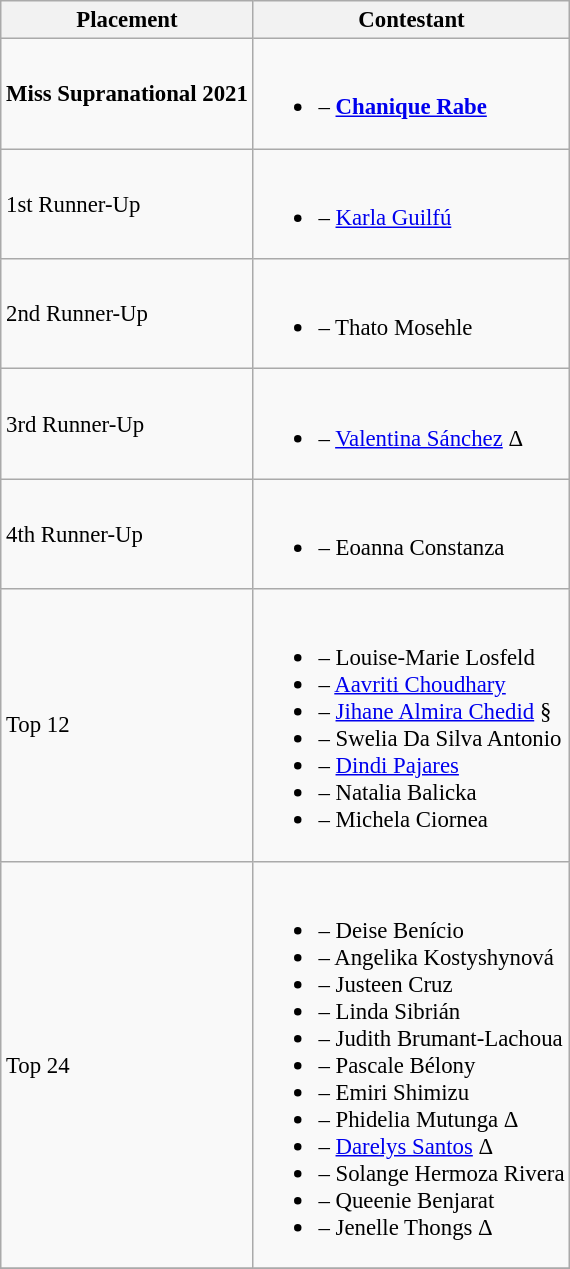<table class="wikitable sortable" style="font-size: 95%;">
<tr>
<th>Placement</th>
<th>Contestant</th>
</tr>
<tr>
<td><strong>Miss Supranational 2021</strong></td>
<td><br><ul><li><strong></strong> – <strong><a href='#'>Chanique Rabe</a></strong></li></ul></td>
</tr>
<tr>
<td>1st Runner-Up</td>
<td><br><ul><li> – <a href='#'>Karla Guilfú</a></li></ul></td>
</tr>
<tr>
<td>2nd Runner-Up</td>
<td><br><ul><li> – Thato Mosehle</li></ul></td>
</tr>
<tr>
<td>3rd Runner-Up</td>
<td><br><ul><li> – <a href='#'>Valentina Sánchez</a> Δ</li></ul></td>
</tr>
<tr>
<td>4th Runner-Up</td>
<td><br><ul><li> – Eoanna Constanza</li></ul></td>
</tr>
<tr>
<td>Top 12</td>
<td><br><ul><li> – Louise-Marie Losfeld</li><li> – <a href='#'>Aavriti Choudhary</a></li><li> – <a href='#'>Jihane Almira Chedid</a> §</li><li> – Swelia Da Silva Antonio</li><li> – <a href='#'>Dindi Pajares</a></li><li> – Natalia Balicka</li><li> – Michela Ciornea</li></ul></td>
</tr>
<tr>
<td>Top 24</td>
<td><br><ul><li> – Deise Benício</li><li> – Angelika Kostyshynová</li><li> – Justeen Cruz</li><li> – Linda Sibrián</li><li> – Judith Brumant-Lachoua</li><li> – Pascale Bélony</li><li> – Emiri Shimizu</li><li> – Phidelia Mutunga Δ</li><li> – <a href='#'>Darelys Santos</a> Δ</li><li> – Solange Hermoza Rivera</li><li> – Queenie Benjarat</li><li> – Jenelle Thongs Δ</li></ul></td>
</tr>
<tr>
</tr>
</table>
